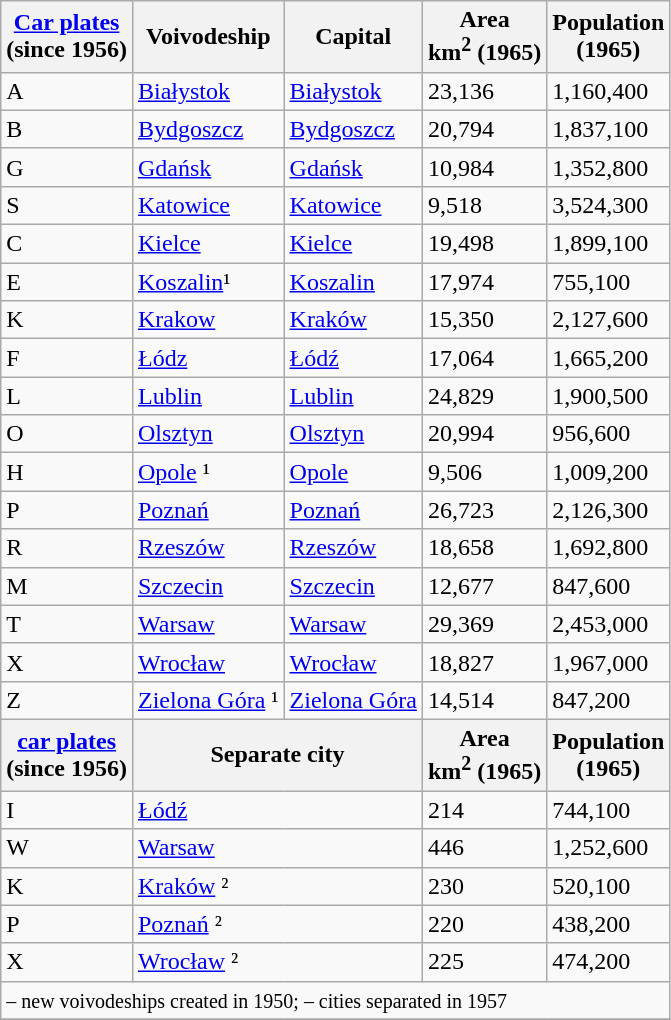<table class="wikitable sortable">
<tr>
<th><a href='#'>Car plates</a><br>(since 1956)</th>
<th>Voivodeship</th>
<th>Capital</th>
<th>Area<br>km<sup>2</sup> (1965)</th>
<th>Population<br>(1965)</th>
</tr>
<tr>
<td>A</td>
<td><a href='#'>Białystok</a></td>
<td><a href='#'>Białystok</a></td>
<td>23,136</td>
<td>1,160,400</td>
</tr>
<tr>
<td>B</td>
<td><a href='#'>Bydgoszcz</a></td>
<td><a href='#'>Bydgoszcz</a></td>
<td>20,794</td>
<td>1,837,100</td>
</tr>
<tr>
<td>G</td>
<td><a href='#'>Gdańsk</a></td>
<td><a href='#'>Gdańsk</a></td>
<td>10,984</td>
<td>1,352,800</td>
</tr>
<tr>
<td>S</td>
<td><a href='#'>Katowice</a></td>
<td><a href='#'>Katowice</a></td>
<td>9,518</td>
<td>3,524,300</td>
</tr>
<tr>
<td>C</td>
<td><a href='#'>Kielce</a></td>
<td><a href='#'>Kielce</a></td>
<td>19,498</td>
<td>1,899,100</td>
</tr>
<tr>
<td>E</td>
<td><a href='#'>Koszalin</a>¹</td>
<td><a href='#'>Koszalin</a></td>
<td>17,974</td>
<td>755,100</td>
</tr>
<tr>
<td>K</td>
<td><a href='#'>Krakow</a></td>
<td><a href='#'>Kraków</a></td>
<td>15,350</td>
<td>2,127,600</td>
</tr>
<tr>
<td>F</td>
<td><a href='#'>Łódz</a></td>
<td><a href='#'>Łódź</a></td>
<td>17,064</td>
<td>1,665,200</td>
</tr>
<tr>
<td>L</td>
<td><a href='#'>Lublin</a></td>
<td><a href='#'>Lublin</a></td>
<td>24,829</td>
<td>1,900,500</td>
</tr>
<tr>
<td>O</td>
<td><a href='#'>Olsztyn</a></td>
<td><a href='#'>Olsztyn</a></td>
<td>20,994</td>
<td>956,600</td>
</tr>
<tr>
<td>H</td>
<td><a href='#'>Opole</a> ¹</td>
<td><a href='#'>Opole</a></td>
<td>9,506</td>
<td>1,009,200</td>
</tr>
<tr>
<td>P</td>
<td><a href='#'>Poznań</a></td>
<td><a href='#'>Poznań</a></td>
<td>26,723</td>
<td>2,126,300</td>
</tr>
<tr>
<td>R</td>
<td><a href='#'>Rzeszów</a></td>
<td><a href='#'>Rzeszów</a></td>
<td>18,658</td>
<td>1,692,800</td>
</tr>
<tr>
<td>M</td>
<td><a href='#'>Szczecin</a></td>
<td><a href='#'>Szczecin</a></td>
<td>12,677</td>
<td>847,600</td>
</tr>
<tr>
<td>T</td>
<td><a href='#'>Warsaw</a></td>
<td><a href='#'>Warsaw</a></td>
<td>29,369</td>
<td>2,453,000</td>
</tr>
<tr>
<td>X</td>
<td><a href='#'>Wrocław</a></td>
<td><a href='#'>Wrocław</a></td>
<td>18,827</td>
<td>1,967,000</td>
</tr>
<tr>
<td>Z</td>
<td><a href='#'>Zielona Góra</a> ¹</td>
<td><a href='#'>Zielona Góra</a></td>
<td>14,514</td>
<td>847,200</td>
</tr>
<tr style="background:#efefef" align="center">
<th><a href='#'>car plates</a><br>(since 1956)</th>
<th colspan="2">Separate city</th>
<th>Area<br>km<sup>2</sup> (1965)</th>
<th>Population<br>(1965)</th>
</tr>
<tr>
<td>I</td>
<td colspan="2" align="left"><a href='#'>Łódź</a></td>
<td>214</td>
<td>744,100</td>
</tr>
<tr>
<td>W</td>
<td colspan="2" align="left"><a href='#'>Warsaw</a></td>
<td>446</td>
<td>1,252,600</td>
</tr>
<tr>
<td>K</td>
<td colspan="2" align="left"><a href='#'>Kraków</a> ²</td>
<td>230</td>
<td>520,100</td>
</tr>
<tr>
<td>P</td>
<td colspan="2" align="left"><a href='#'>Poznań</a> ²</td>
<td>220</td>
<td>438,200</td>
</tr>
<tr>
<td>X</td>
<td colspan="2" align="left"><a href='#'>Wrocław</a> ²</td>
<td>225</td>
<td>474,200</td>
</tr>
<tr>
<td colspan="5"><small> – new voivodeships created in 1950;  – cities separated in 1957</small></td>
</tr>
<tr>
</tr>
</table>
